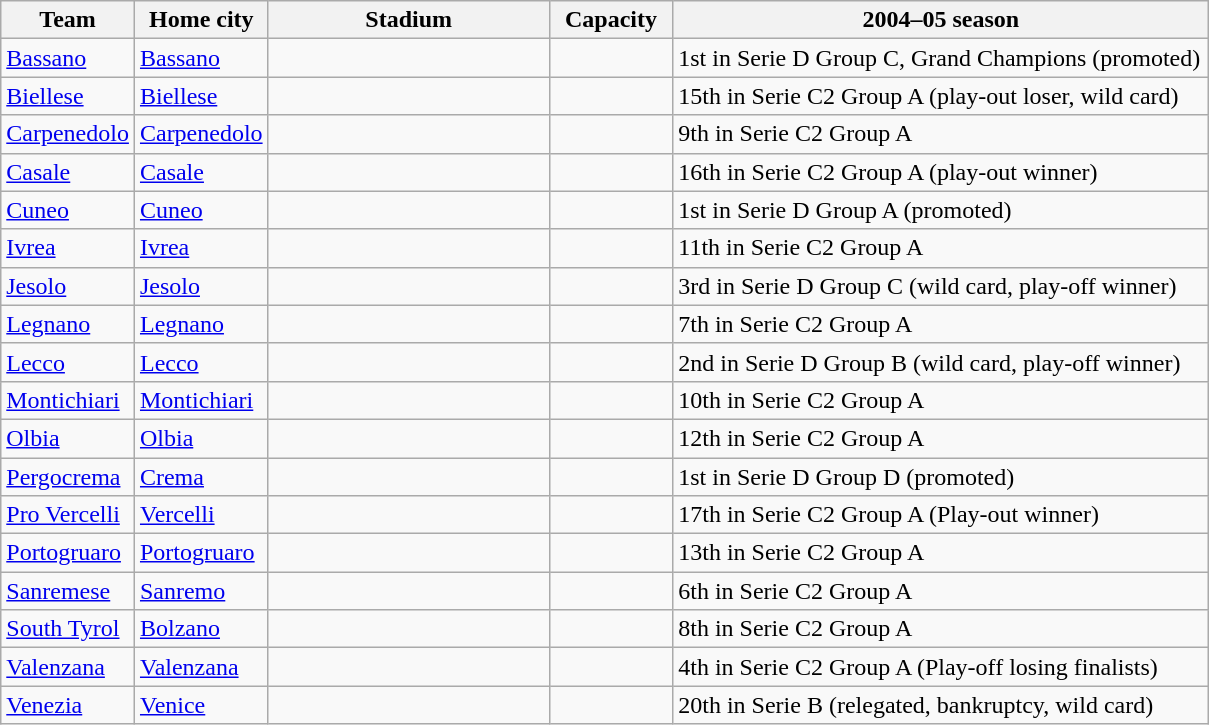<table class="wikitable sortable">
<tr>
<th width="75px">Team</th>
<th width="70px">Home city</th>
<th width="180px">Stadium</th>
<th width="75px">Capacity</th>
<th width="350px">2004–05 season</th>
</tr>
<tr>
<td><a href='#'>Bassano</a></td>
<td><a href='#'>Bassano</a></td>
<td></td>
<td></td>
<td>  1st in Serie D Group C, Grand Champions (promoted)</td>
</tr>
<tr>
<td><a href='#'>Biellese</a></td>
<td><a href='#'>Biellese</a></td>
<td></td>
<td></td>
<td>  15th in Serie C2 Group A (play-out loser, wild card)</td>
</tr>
<tr>
<td><a href='#'>Carpenedolo</a></td>
<td><a href='#'>Carpenedolo</a></td>
<td></td>
<td></td>
<td> 9th in Serie C2 Group A</td>
</tr>
<tr>
<td><a href='#'>Casale</a></td>
<td><a href='#'>Casale</a></td>
<td></td>
<td></td>
<td> 16th in Serie C2 Group A (play-out winner)</td>
</tr>
<tr>
<td><a href='#'>Cuneo</a></td>
<td><a href='#'>Cuneo</a></td>
<td></td>
<td></td>
<td>  1st in Serie D Group A (promoted)</td>
</tr>
<tr>
<td><a href='#'>Ivrea</a></td>
<td><a href='#'>Ivrea</a></td>
<td></td>
<td></td>
<td> 11th in Serie C2 Group A</td>
</tr>
<tr>
<td><a href='#'>Jesolo</a></td>
<td><a href='#'>Jesolo</a></td>
<td></td>
<td></td>
<td>  3rd in Serie D Group C (wild card, play-off winner)</td>
</tr>
<tr>
<td><a href='#'>Legnano</a></td>
<td><a href='#'>Legnano</a></td>
<td></td>
<td></td>
<td> 7th in Serie C2 Group A</td>
</tr>
<tr>
<td><a href='#'>Lecco</a></td>
<td><a href='#'>Lecco</a></td>
<td></td>
<td></td>
<td>  2nd in Serie D Group B (wild card, play-off winner)</td>
</tr>
<tr>
<td><a href='#'>Montichiari</a></td>
<td><a href='#'>Montichiari</a></td>
<td></td>
<td></td>
<td> 10th in Serie C2 Group A</td>
</tr>
<tr>
<td><a href='#'>Olbia</a></td>
<td><a href='#'>Olbia</a></td>
<td></td>
<td></td>
<td> 12th in Serie C2 Group A</td>
</tr>
<tr>
<td><a href='#'>Pergocrema</a></td>
<td><a href='#'>Crema</a></td>
<td></td>
<td></td>
<td>  1st in Serie D Group D (promoted)</td>
</tr>
<tr>
<td><a href='#'>Pro Vercelli</a></td>
<td><a href='#'>Vercelli</a></td>
<td></td>
<td></td>
<td> 17th in Serie C2 Group A (Play-out winner)</td>
</tr>
<tr>
<td><a href='#'>Portogruaro</a></td>
<td><a href='#'>Portogruaro</a></td>
<td></td>
<td></td>
<td> 13th in Serie C2 Group A</td>
</tr>
<tr>
<td><a href='#'>Sanremese</a></td>
<td><a href='#'>Sanremo</a></td>
<td></td>
<td></td>
<td> 6th in Serie C2 Group A</td>
</tr>
<tr>
<td><a href='#'>South Tyrol</a></td>
<td><a href='#'>Bolzano</a></td>
<td></td>
<td></td>
<td> 8th in Serie C2 Group A</td>
</tr>
<tr>
<td><a href='#'>Valenzana</a></td>
<td><a href='#'>Valenzana</a></td>
<td></td>
<td></td>
<td> 4th in Serie C2 Group A (Play-off losing finalists)</td>
</tr>
<tr>
<td><a href='#'>Venezia</a></td>
<td><a href='#'>Venice</a></td>
<td></td>
<td></td>
<td>  20th in Serie B (relegated, bankruptcy, wild card)</td>
</tr>
</table>
